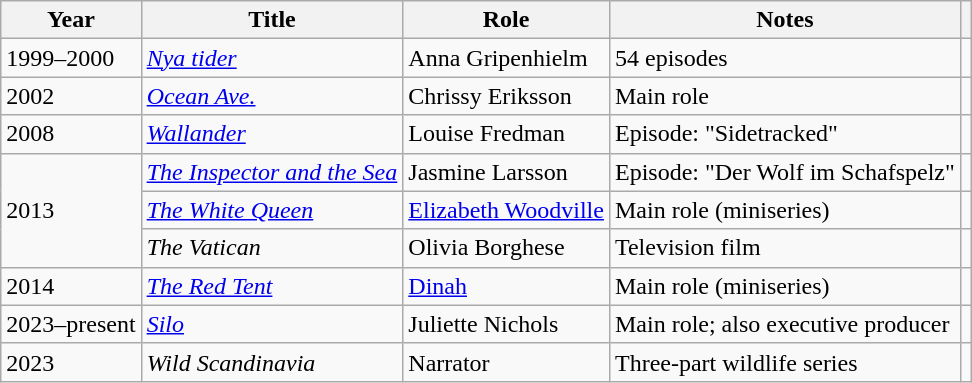<table class="wikitable sortable">
<tr>
<th>Year</th>
<th>Title</th>
<th>Role</th>
<th class="unsortable">Notes</th>
<th class="unsortable"></th>
</tr>
<tr>
<td>1999–2000</td>
<td><em><a href='#'>Nya tider</a></em></td>
<td>Anna Gripenhielm</td>
<td>54 episodes</td>
<td></td>
</tr>
<tr>
<td>2002</td>
<td><em><a href='#'>Ocean Ave.</a></em></td>
<td>Chrissy Eriksson</td>
<td>Main role</td>
<td></td>
</tr>
<tr>
<td>2008</td>
<td><em><a href='#'>Wallander</a></em></td>
<td>Louise Fredman</td>
<td>Episode: "Sidetracked"</td>
<td></td>
</tr>
<tr>
<td rowspan="3">2013</td>
<td data-sort-value="Inspector and the Sea, The "><em><a href='#'>The Inspector and the Sea</a></em></td>
<td>Jasmine Larsson</td>
<td>Episode: "Der Wolf im Schafspelz"</td>
<td></td>
</tr>
<tr>
<td data-sort-value="White Queen, The"><em><a href='#'>The White Queen</a></em></td>
<td><a href='#'>Elizabeth Woodville</a></td>
<td>Main role (miniseries)</td>
<td></td>
</tr>
<tr>
<td data-sort-value="Vatican, The"><em>The Vatican</em></td>
<td>Olivia Borghese</td>
<td>Television film</td>
<td></td>
</tr>
<tr>
<td>2014</td>
<td data-sort-value="Red Tent, The"><em><a href='#'>The Red Tent</a></em></td>
<td><a href='#'>Dinah</a></td>
<td>Main role (miniseries)</td>
<td></td>
</tr>
<tr>
<td>2023–present</td>
<td><em><a href='#'>Silo</a></em></td>
<td>Juliette Nichols</td>
<td>Main role; also executive producer</td>
<td></td>
</tr>
<tr>
<td>2023</td>
<td><em>Wild Scandinavia</em></td>
<td>Narrator</td>
<td>Three-part wildlife series</td>
<td></td>
</tr>
</table>
